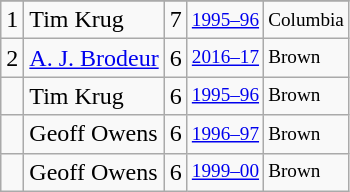<table class="wikitable">
<tr>
</tr>
<tr>
<td>1</td>
<td>Tim Krug</td>
<td>7</td>
<td style="font-size:80%;"><a href='#'>1995–96</a></td>
<td style="font-size:80%;">Columbia</td>
</tr>
<tr>
<td>2</td>
<td><a href='#'>A. J. Brodeur</a></td>
<td>6</td>
<td style="font-size:80%;"><a href='#'>2016–17</a></td>
<td style="font-size:80%;">Brown</td>
</tr>
<tr>
<td></td>
<td>Tim Krug</td>
<td>6</td>
<td style="font-size:80%;"><a href='#'>1995–96</a></td>
<td style="font-size:80%;">Brown</td>
</tr>
<tr>
<td></td>
<td>Geoff Owens</td>
<td>6</td>
<td style="font-size:80%;"><a href='#'>1996–97</a></td>
<td style="font-size:80%;">Brown</td>
</tr>
<tr>
<td></td>
<td>Geoff Owens</td>
<td>6</td>
<td style="font-size:80%;"><a href='#'>1999–00</a></td>
<td style="font-size:80%;">Brown</td>
</tr>
</table>
